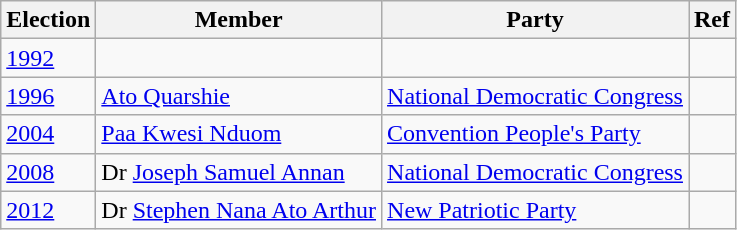<table class="wikitable">
<tr>
<th>Election</th>
<th>Member</th>
<th>Party</th>
<th>Ref</th>
</tr>
<tr>
<td><a href='#'>1992</a></td>
<td></td>
<td></td>
<td></td>
</tr>
<tr>
<td><a href='#'>1996</a></td>
<td><a href='#'>Ato Quarshie</a></td>
<td><a href='#'>National Democratic Congress</a></td>
<td></td>
</tr>
<tr>
<td><a href='#'>2004</a></td>
<td><a href='#'>Paa Kwesi Nduom</a></td>
<td><a href='#'>Convention People's Party</a></td>
<td></td>
</tr>
<tr>
<td><a href='#'>2008</a></td>
<td>Dr <a href='#'>Joseph Samuel Annan</a></td>
<td><a href='#'>National Democratic Congress</a></td>
<td></td>
</tr>
<tr>
<td><a href='#'>2012</a></td>
<td>Dr <a href='#'>Stephen Nana Ato Arthur</a></td>
<td><a href='#'>New Patriotic Party</a></td>
<td></td>
</tr>
</table>
